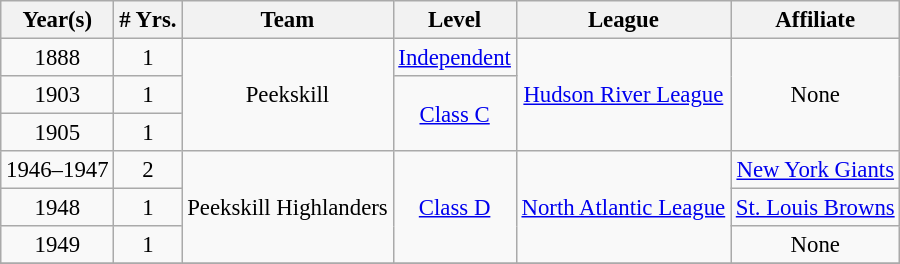<table class="wikitable" style="text-align:center; font-size: 95%;">
<tr>
<th>Year(s)</th>
<th># Yrs.</th>
<th>Team</th>
<th>Level</th>
<th>League</th>
<th>Affiliate</th>
</tr>
<tr>
<td>1888</td>
<td>1</td>
<td rowspan=3>Peekskill</td>
<td><a href='#'>Independent</a></td>
<td rowspan=3><a href='#'>Hudson River League</a></td>
<td rowspan=3>None</td>
</tr>
<tr>
<td>1903</td>
<td>1</td>
<td rowspan=2><a href='#'>Class C</a></td>
</tr>
<tr>
<td>1905</td>
<td>1</td>
</tr>
<tr>
<td>1946–1947</td>
<td>2</td>
<td rowspan=3>Peekskill Highlanders</td>
<td rowspan=3><a href='#'>Class D</a></td>
<td rowspan=3><a href='#'>North Atlantic League</a></td>
<td><a href='#'>New York Giants</a></td>
</tr>
<tr>
<td>1948</td>
<td>1</td>
<td><a href='#'>St. Louis Browns</a></td>
</tr>
<tr>
<td>1949</td>
<td>1</td>
<td>None</td>
</tr>
<tr>
</tr>
</table>
